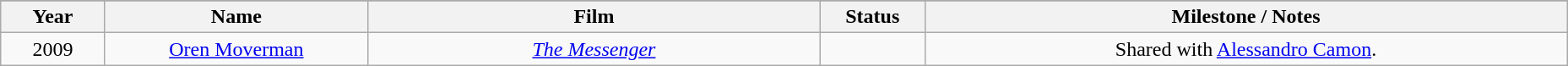<table class="wikitable" style="text-align: center">
<tr ---- bgcolor="#bfd7ff">
</tr>
<tr ---- bgcolor="#ebf5ff">
<th width="75">Year</th>
<th width="200">Name</th>
<th width="350">Film</th>
<th width="75">Status</th>
<th width="500">Milestone / Notes</th>
</tr>
<tr>
<td>2009</td>
<td><a href='#'>Oren Moverman</a></td>
<td><em><a href='#'>The Messenger</a></em></td>
<td></td>
<td>Shared with <a href='#'>Alessandro Camon</a>.</td>
</tr>
</table>
